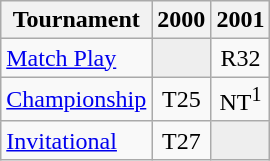<table class="wikitable" style="text-align:center;">
<tr>
<th>Tournament</th>
<th>2000</th>
<th>2001</th>
</tr>
<tr>
<td align="left"><a href='#'>Match Play</a></td>
<td style="background:#eeeeee;"></td>
<td>R32</td>
</tr>
<tr>
<td align="left"><a href='#'>Championship</a></td>
<td>T25</td>
<td>NT<sup>1</sup></td>
</tr>
<tr>
<td align="left"><a href='#'>Invitational</a></td>
<td>T27</td>
<td style="background:#eeeeee;"></td>
</tr>
</table>
